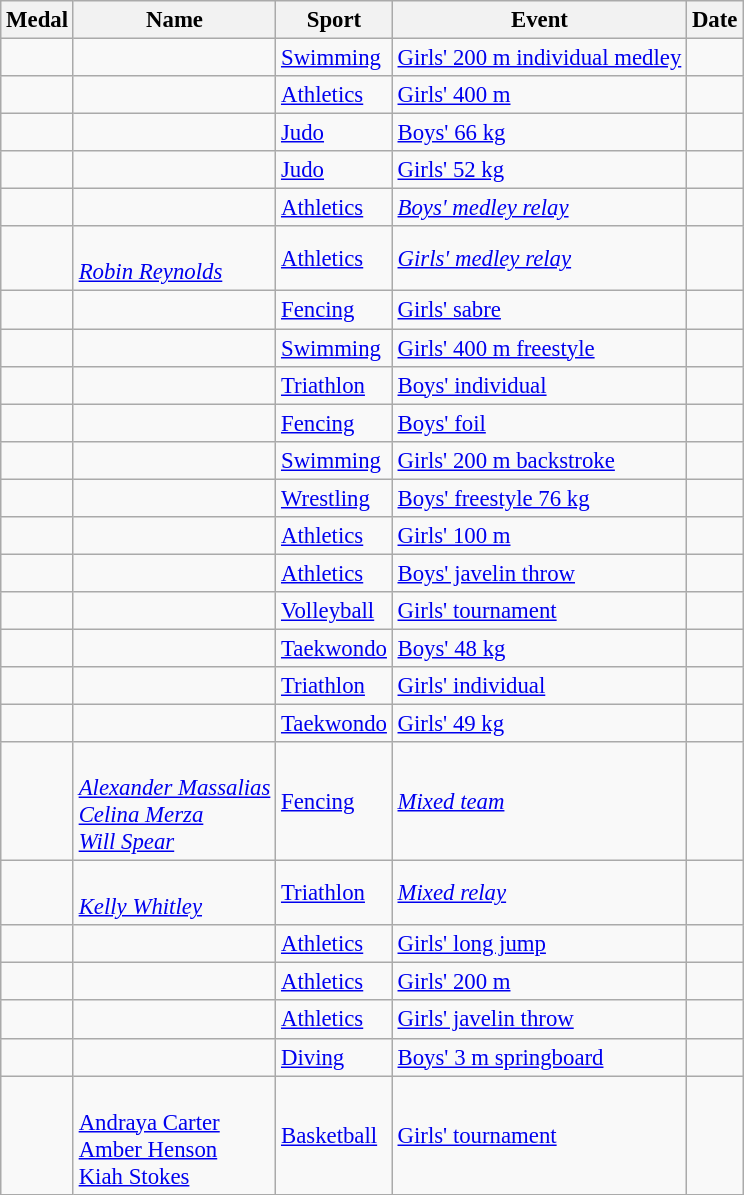<table class="wikitable sortable" style=font-size:95%>
<tr>
<th>Medal</th>
<th>Name</th>
<th>Sport</th>
<th>Event</th>
<th>Date</th>
</tr>
<tr>
<td></td>
<td></td>
<td><a href='#'>Swimming</a></td>
<td><a href='#'>Girls' 200 m individual medley</a></td>
<td></td>
</tr>
<tr>
<td></td>
<td></td>
<td><a href='#'>Athletics</a></td>
<td><a href='#'>Girls' 400 m</a></td>
<td></td>
</tr>
<tr>
<td></td>
<td></td>
<td><a href='#'>Judo</a></td>
<td><a href='#'>Boys' 66 kg</a></td>
<td></td>
</tr>
<tr>
<td></td>
<td></td>
<td><a href='#'>Judo</a></td>
<td><a href='#'>Girls' 52 kg</a></td>
<td></td>
</tr>
<tr>
<td></td>
<td><em></em></td>
<td><a href='#'>Athletics</a></td>
<td><em><a href='#'>Boys' medley relay</a></em></td>
<td></td>
</tr>
<tr>
<td></td>
<td><em><br><a href='#'>Robin Reynolds</a></em></td>
<td><a href='#'>Athletics</a></td>
<td><em><a href='#'>Girls' medley relay</a></em></td>
<td></td>
</tr>
<tr>
<td></td>
<td></td>
<td><a href='#'>Fencing</a></td>
<td><a href='#'>Girls' sabre</a></td>
<td></td>
</tr>
<tr>
<td></td>
<td></td>
<td><a href='#'>Swimming</a></td>
<td><a href='#'>Girls' 400 m freestyle</a></td>
<td></td>
</tr>
<tr>
<td></td>
<td></td>
<td><a href='#'>Triathlon</a></td>
<td><a href='#'>Boys' individual</a></td>
<td></td>
</tr>
<tr>
<td></td>
<td></td>
<td><a href='#'>Fencing</a></td>
<td><a href='#'>Boys' foil</a></td>
<td></td>
</tr>
<tr>
<td></td>
<td></td>
<td><a href='#'>Swimming</a></td>
<td><a href='#'>Girls' 200 m backstroke</a></td>
<td></td>
</tr>
<tr>
<td></td>
<td></td>
<td><a href='#'>Wrestling</a></td>
<td><a href='#'>Boys' freestyle 76 kg</a></td>
<td></td>
</tr>
<tr>
<td></td>
<td></td>
<td><a href='#'>Athletics</a></td>
<td><a href='#'>Girls' 100 m</a></td>
<td></td>
</tr>
<tr>
<td></td>
<td></td>
<td><a href='#'>Athletics</a></td>
<td><a href='#'>Boys' javelin throw</a></td>
<td></td>
</tr>
<tr>
<td></td>
<td><br></td>
<td><a href='#'>Volleyball</a></td>
<td><a href='#'>Girls' tournament</a></td>
<td></td>
</tr>
<tr>
<td></td>
<td></td>
<td><a href='#'>Taekwondo</a></td>
<td><a href='#'>Boys' 48 kg</a></td>
<td></td>
</tr>
<tr>
<td></td>
<td></td>
<td><a href='#'>Triathlon</a></td>
<td><a href='#'>Girls' individual</a></td>
<td></td>
</tr>
<tr>
<td></td>
<td></td>
<td><a href='#'>Taekwondo</a></td>
<td><a href='#'>Girls' 49 kg</a></td>
<td></td>
</tr>
<tr>
<td></td>
<td><em><br> <a href='#'>Alexander Massalias</a><br><a href='#'>Celina Merza</a><br><a href='#'>Will Spear</a></em></td>
<td><a href='#'>Fencing</a></td>
<td><em><a href='#'>Mixed team</a></em></td>
<td></td>
</tr>
<tr>
<td></td>
<td><em><br><a href='#'>Kelly Whitley</a></em></td>
<td><a href='#'>Triathlon</a></td>
<td><em><a href='#'>Mixed relay</a></em></td>
<td></td>
</tr>
<tr>
<td></td>
<td></td>
<td><a href='#'>Athletics</a></td>
<td><a href='#'>Girls' long jump</a></td>
<td></td>
</tr>
<tr>
<td></td>
<td></td>
<td><a href='#'>Athletics</a></td>
<td><a href='#'>Girls' 200 m</a></td>
<td></td>
</tr>
<tr>
<td></td>
<td></td>
<td><a href='#'>Athletics</a></td>
<td><a href='#'>Girls' javelin throw</a></td>
<td></td>
</tr>
<tr>
<td></td>
<td></td>
<td><a href='#'>Diving</a></td>
<td><a href='#'>Boys' 3 m springboard</a></td>
<td></td>
</tr>
<tr>
<td></td>
<td><br><a href='#'>Andraya Carter</a><br><a href='#'>Amber Henson</a><br><a href='#'>Kiah Stokes</a></td>
<td><a href='#'>Basketball</a></td>
<td><a href='#'>Girls' tournament</a></td>
<td></td>
</tr>
</table>
